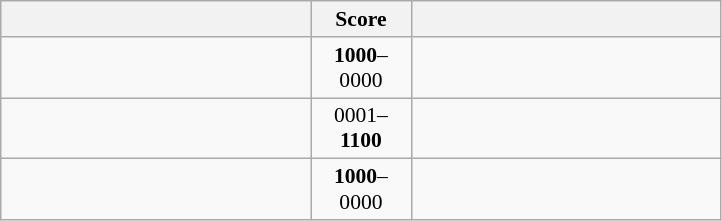<table class="wikitable" style="text-align: center; font-size:90% ">
<tr>
<th align="right" width="200"></th>
<th width="60">Score</th>
<th align="left" width="200"></th>
</tr>
<tr>
<td align="left"><strong></strong></td>
<td><strong>1000</strong>–0000</td>
<td align="left"></td>
</tr>
<tr>
<td align="left"></td>
<td>0001–<strong>1100</strong></td>
<td align="left"><strong></strong></td>
</tr>
<tr>
<td align="left"><strong></strong></td>
<td><strong>1000</strong>–0000</td>
<td align="left"></td>
</tr>
</table>
